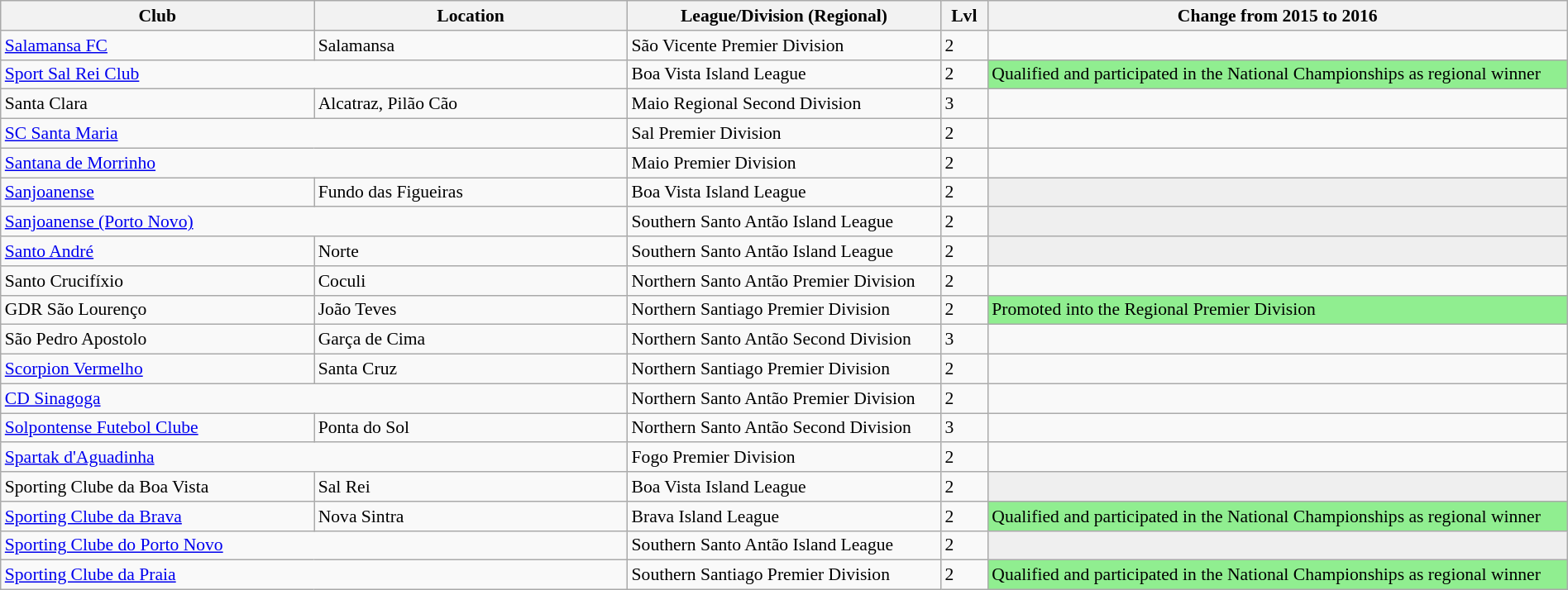<table class="wikitable sortable" width=100% style="font-size:90%">
<tr>
<th width=20%>Club</th>
<th width=20%>Location</th>
<th width=20%>League/Division (Regional)</th>
<th width=3%>Lvl</th>
<th width=37%>Change from 2015 to 2016</th>
</tr>
<tr>
<td><a href='#'>Salamansa FC</a></td>
<td>Salamansa</td>
<td>São Vicente Premier Division</td>
<td>2</td>
<td></td>
</tr>
<tr>
<td colspan="2"><a href='#'>Sport Sal Rei Club</a></td>
<td>Boa Vista Island League</td>
<td>2</td>
<td style="background:lightgreen">Qualified and participated in the National Championships as regional winner</td>
</tr>
<tr>
<td>Santa Clara</td>
<td>Alcatraz, Pilão Cão</td>
<td>Maio Regional Second Division</td>
<td>3</td>
<td></td>
</tr>
<tr>
<td colspan="2"><a href='#'>SC Santa Maria</a></td>
<td>Sal Premier Division</td>
<td>2</td>
<td></td>
</tr>
<tr>
<td colspan="2"><a href='#'>Santana de Morrinho</a></td>
<td>Maio Premier Division</td>
<td>2</td>
<td></td>
</tr>
<tr>
<td><a href='#'>Sanjoanense</a></td>
<td>Fundo das Figueiras</td>
<td>Boa Vista Island League</td>
<td>2</td>
<td bgcolor=#EFEFEF></td>
</tr>
<tr>
<td colspan="2"><a href='#'>Sanjoanense (Porto Novo)</a></td>
<td>Southern Santo Antão Island League</td>
<td>2</td>
<td bgcolor=#EFEFEF></td>
</tr>
<tr>
<td><a href='#'>Santo André</a></td>
<td>Norte</td>
<td>Southern Santo Antão Island League</td>
<td>2</td>
<td bgcolor=#EFEFEF></td>
</tr>
<tr>
<td>Santo Crucifíxio</td>
<td>Coculi</td>
<td>Northern Santo Antão Premier Division</td>
<td>2</td>
<td></td>
</tr>
<tr>
<td>GDR São Lourenço</td>
<td>João Teves</td>
<td>Northern Santiago Premier Division</td>
<td>2</td>
<td style="background:lightgreen">Promoted into the Regional Premier Division</td>
</tr>
<tr>
<td>São Pedro Apostolo</td>
<td>Garça de Cima</td>
<td>Northern Santo Antão Second Division</td>
<td>3</td>
<td></td>
</tr>
<tr>
<td><a href='#'>Scorpion Vermelho</a></td>
<td>Santa Cruz</td>
<td>Northern Santiago Premier Division</td>
<td>2</td>
<td></td>
</tr>
<tr>
<td colspan="2"><a href='#'>CD Sinagoga</a></td>
<td>Northern Santo Antão Premier Division</td>
<td>2</td>
<td></td>
</tr>
<tr>
<td><a href='#'>Solpontense Futebol Clube</a></td>
<td>Ponta do Sol</td>
<td>Northern Santo Antão Second Division</td>
<td>3</td>
<td></td>
</tr>
<tr>
<td colspan="2"><a href='#'>Spartak d'Aguadinha</a></td>
<td>Fogo Premier Division</td>
<td>2</td>
<td></td>
</tr>
<tr>
<td>Sporting Clube da Boa Vista</td>
<td>Sal Rei</td>
<td>Boa Vista Island League</td>
<td>2</td>
<td bgcolor=#EFEFEF></td>
</tr>
<tr>
<td><a href='#'>Sporting Clube da Brava</a></td>
<td>Nova Sintra</td>
<td>Brava Island League</td>
<td>2</td>
<td style="background:lightgreen">Qualified and participated in the National Championships as regional winner</td>
</tr>
<tr>
<td colspan="2"><a href='#'>Sporting Clube do Porto Novo</a></td>
<td>Southern Santo Antão Island League</td>
<td>2</td>
<td bgcolor=#EFEFEF></td>
</tr>
<tr>
<td colspan="2"><a href='#'>Sporting Clube da Praia</a></td>
<td>Southern Santiago Premier Division</td>
<td>2</td>
<td style="background:lightgreen">Qualified and participated in the National Championships as regional winner</td>
</tr>
</table>
